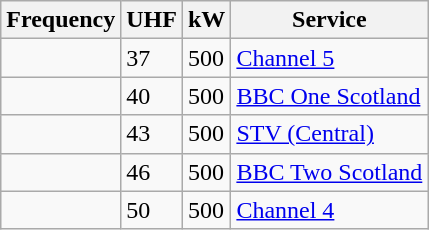<table class="wikitable sortable">
<tr>
<th>Frequency</th>
<th>UHF</th>
<th>kW</th>
<th>Service</th>
</tr>
<tr>
<td></td>
<td>37</td>
<td>500</td>
<td><a href='#'>Channel 5</a></td>
</tr>
<tr>
<td></td>
<td>40</td>
<td>500</td>
<td><a href='#'>BBC One Scotland</a></td>
</tr>
<tr>
<td></td>
<td>43</td>
<td>500</td>
<td><a href='#'>STV (Central)</a></td>
</tr>
<tr>
<td></td>
<td>46</td>
<td>500</td>
<td><a href='#'>BBC Two Scotland</a></td>
</tr>
<tr>
<td></td>
<td>50</td>
<td>500</td>
<td><a href='#'>Channel 4</a></td>
</tr>
</table>
